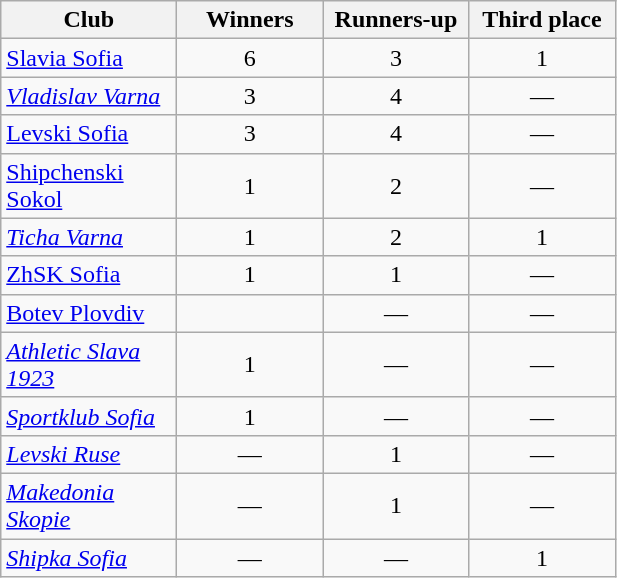<table class="wikitable sortable" style="text-align:center;">
<tr>
<th width=110>Club</th>
<th width=90>Winners</th>
<th width=90>Runners-up</th>
<th width=90>Third place</th>
</tr>
<tr>
<td align=left><a href='#'>Slavia Sofia</a></td>
<td>6</td>
<td>3</td>
<td>1</td>
</tr>
<tr>
<td align=left><em><a href='#'>Vladislav Varna</a></em></td>
<td>3</td>
<td>4</td>
<td>—</td>
</tr>
<tr>
<td align=left><a href='#'>Levski Sofia</a></td>
<td>3</td>
<td>4</td>
<td>—</td>
</tr>
<tr>
<td align=left><a href='#'>Shipchenski Sokol</a></td>
<td>1</td>
<td>2</td>
<td>—</td>
</tr>
<tr>
<td align=left><em><a href='#'>Ticha Varna</a></em></td>
<td>1</td>
<td>2</td>
<td>1</td>
</tr>
<tr>
<td align=left><a href='#'>ZhSK Sofia</a></td>
<td>1</td>
<td>1</td>
<td>—</td>
</tr>
<tr>
<td align=left><a href='#'>Botev Plovdiv</a></td>
<td></td>
<td>—</td>
<td>—</td>
</tr>
<tr>
<td align=left><em><a href='#'>Athletic Slava 1923</a></em></td>
<td>1</td>
<td>—</td>
<td>—</td>
</tr>
<tr>
<td align=left><em><a href='#'>Sportklub Sofia</a></em></td>
<td>1</td>
<td>—</td>
<td>—</td>
</tr>
<tr>
<td align=left><em><a href='#'>Levski Ruse</a></em></td>
<td>—</td>
<td>1</td>
<td>—</td>
</tr>
<tr>
<td align=left><em><a href='#'>Makedonia Skopie</a></em></td>
<td>—</td>
<td>1</td>
<td>—</td>
</tr>
<tr>
<td align=left><em><a href='#'>Shipka Sofia</a></em></td>
<td>—</td>
<td>—</td>
<td>1</td>
</tr>
</table>
